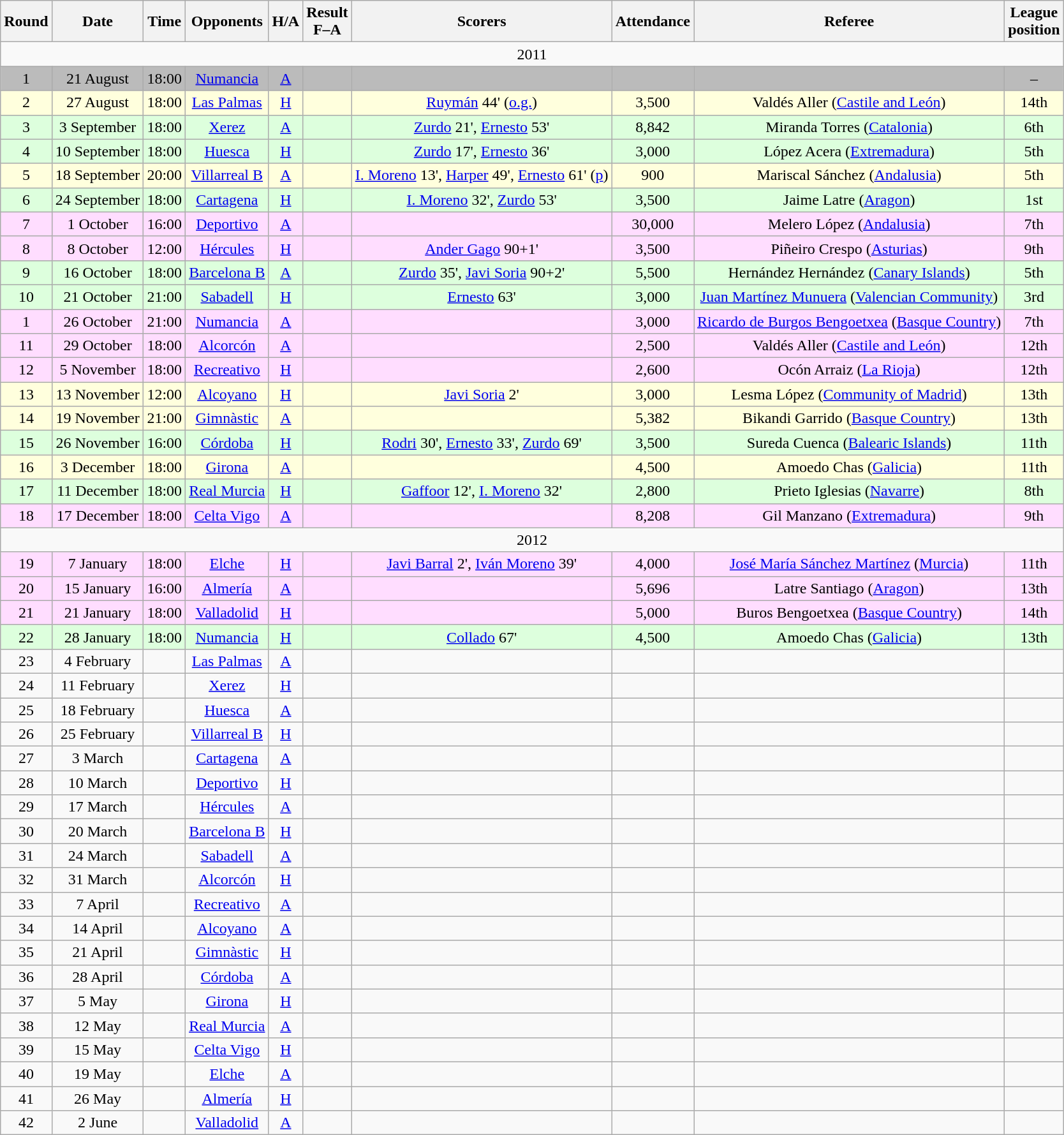<table class="wikitable" style="text-align:center;">
<tr>
<th>Round</th>
<th>Date</th>
<th>Time</th>
<th>Opponents</th>
<th>H/A</th>
<th>Result<br>F–A</th>
<th>Scorers</th>
<th>Attendance</th>
<th>Referee</th>
<th>League<br>position</th>
</tr>
<tr>
<td colspan=10>2011</td>
</tr>
<tr bgcolor="#bbbbbb">
<td>1</td>
<td>21 August</td>
<td>18:00</td>
<td><a href='#'>Numancia</a></td>
<td><a href='#'>A</a></td>
<td></td>
<td></td>
<td></td>
<td></td>
<td>–</td>
</tr>
<tr bgcolor="#ffffdd">
<td>2</td>
<td>27 August</td>
<td>18:00</td>
<td><a href='#'>Las Palmas</a></td>
<td><a href='#'>H</a></td>
<td></td>
<td><a href='#'>Ruymán</a> 44' (<a href='#'>o.g.</a>)</td>
<td>3,500</td>
<td>Valdés Aller (<a href='#'>Castile and León</a>)</td>
<td> 14th</td>
</tr>
<tr bgcolor="#ddffdd">
<td>3</td>
<td>3 September</td>
<td>18:00</td>
<td><a href='#'>Xerez</a></td>
<td><a href='#'>A</a></td>
<td></td>
<td><a href='#'>Zurdo</a> 21', <a href='#'>Ernesto</a> 53'</td>
<td>8,842</td>
<td>Miranda Torres (<a href='#'>Catalonia</a>)</td>
<td> 6th</td>
</tr>
<tr bgcolor="#ddffdd">
<td>4</td>
<td>10 September</td>
<td>18:00</td>
<td><a href='#'>Huesca</a></td>
<td><a href='#'>H</a></td>
<td></td>
<td><a href='#'>Zurdo</a> 17', <a href='#'>Ernesto</a> 36'</td>
<td>3,000</td>
<td>López Acera (<a href='#'>Extremadura</a>)</td>
<td> 5th</td>
</tr>
<tr bgcolor="#ffffdd">
<td>5</td>
<td>18 September</td>
<td>20:00</td>
<td><a href='#'>Villarreal B</a></td>
<td><a href='#'>A</a></td>
<td></td>
<td><a href='#'>I. Moreno</a> 13', <a href='#'>Harper</a> 49', <a href='#'>Ernesto</a> 61' (<a href='#'>p</a>)</td>
<td>900</td>
<td>Mariscal Sánchez (<a href='#'>Andalusia</a>)</td>
<td> 5th</td>
</tr>
<tr bgcolor="#ddffdd">
<td>6</td>
<td>24 September</td>
<td>18:00</td>
<td><a href='#'>Cartagena</a></td>
<td><a href='#'>H</a></td>
<td></td>
<td><a href='#'>I. Moreno</a> 32', <a href='#'>Zurdo</a> 53'</td>
<td>3,500</td>
<td>Jaime Latre (<a href='#'>Aragon</a>)</td>
<td> 1st</td>
</tr>
<tr bgcolor="#ffddff">
<td>7</td>
<td>1 October</td>
<td>16:00</td>
<td><a href='#'>Deportivo</a></td>
<td><a href='#'>A</a></td>
<td></td>
<td></td>
<td>30,000</td>
<td>Melero López (<a href='#'>Andalusia</a>)</td>
<td> 7th</td>
</tr>
<tr bgcolor="#ffddff">
<td>8</td>
<td>8 October</td>
<td>12:00</td>
<td><a href='#'>Hércules</a></td>
<td><a href='#'>H</a></td>
<td></td>
<td><a href='#'>Ander Gago</a> 90+1'</td>
<td>3,500</td>
<td>Piñeiro Crespo (<a href='#'>Asturias</a>)</td>
<td> 9th</td>
</tr>
<tr bgcolor="#ddffdd">
<td>9</td>
<td>16 October</td>
<td>18:00</td>
<td><a href='#'>Barcelona B</a></td>
<td><a href='#'>A</a></td>
<td></td>
<td><a href='#'>Zurdo</a> 35', <a href='#'>Javi Soria</a> 90+2'</td>
<td>5,500</td>
<td>Hernández Hernández (<a href='#'>Canary Islands</a>)</td>
<td> 5th</td>
</tr>
<tr bgcolor="#ddffdd">
<td>10</td>
<td>21 October</td>
<td>21:00</td>
<td><a href='#'>Sabadell</a></td>
<td><a href='#'>H</a></td>
<td></td>
<td><a href='#'>Ernesto</a> 63'</td>
<td>3,000</td>
<td><a href='#'>Juan Martínez Munuera</a> (<a href='#'>Valencian Community</a>)</td>
<td> 3rd</td>
</tr>
<tr bgcolor="#ffddff">
<td>1</td>
<td>26 October</td>
<td>21:00</td>
<td><a href='#'>Numancia</a></td>
<td><a href='#'>A</a></td>
<td></td>
<td></td>
<td>3,000</td>
<td><a href='#'>Ricardo de Burgos Bengoetxea</a> (<a href='#'>Basque Country</a>)</td>
<td> 7th</td>
</tr>
<tr bgcolor="#ffddff">
<td>11</td>
<td>29 October</td>
<td>18:00</td>
<td><a href='#'>Alcorcón</a></td>
<td><a href='#'>A</a></td>
<td></td>
<td></td>
<td>2,500</td>
<td>Valdés Aller (<a href='#'>Castile and León</a>)</td>
<td> 12th</td>
</tr>
<tr bgcolor="#ffddff">
<td>12</td>
<td>5 November</td>
<td>18:00</td>
<td><a href='#'>Recreativo</a></td>
<td><a href='#'>H</a></td>
<td></td>
<td></td>
<td>2,600</td>
<td>Ocón Arraiz (<a href='#'>La Rioja</a>)</td>
<td> 12th</td>
</tr>
<tr bgcolor="#ffffdd">
<td>13</td>
<td>13 November</td>
<td>12:00</td>
<td><a href='#'>Alcoyano</a></td>
<td><a href='#'>H</a></td>
<td></td>
<td><a href='#'>Javi Soria</a> 2'</td>
<td>3,000</td>
<td>Lesma López (<a href='#'>Community of Madrid</a>)</td>
<td> 13th</td>
</tr>
<tr bgcolor="#ffffdd">
<td>14</td>
<td>19 November</td>
<td>21:00</td>
<td><a href='#'>Gimnàstic</a></td>
<td><a href='#'>A</a></td>
<td></td>
<td></td>
<td>5,382</td>
<td>Bikandi Garrido (<a href='#'>Basque Country</a>)</td>
<td> 13th</td>
</tr>
<tr bgcolor="#ddffdd">
<td>15</td>
<td>26 November</td>
<td>16:00</td>
<td><a href='#'>Córdoba</a></td>
<td><a href='#'>H</a></td>
<td></td>
<td><a href='#'>Rodri</a> 30', <a href='#'>Ernesto</a> 33', <a href='#'>Zurdo</a> 69'</td>
<td>3,500</td>
<td>Sureda Cuenca (<a href='#'>Balearic Islands</a>)</td>
<td> 11th</td>
</tr>
<tr bgcolor="#ffffdd">
<td>16</td>
<td>3 December</td>
<td>18:00</td>
<td><a href='#'>Girona</a></td>
<td><a href='#'>A</a></td>
<td></td>
<td></td>
<td>4,500</td>
<td>Amoedo Chas (<a href='#'>Galicia</a>)</td>
<td> 11th</td>
</tr>
<tr bgcolor="#ddffdd">
<td>17</td>
<td>11 December</td>
<td>18:00</td>
<td><a href='#'>Real Murcia</a></td>
<td><a href='#'>H</a></td>
<td></td>
<td><a href='#'>Gaffoor</a> 12', <a href='#'>I. Moreno</a> 32'</td>
<td>2,800</td>
<td>Prieto Iglesias (<a href='#'>Navarre</a>)</td>
<td> 8th</td>
</tr>
<tr bgcolor="#ffddff">
<td>18</td>
<td>17 December</td>
<td>18:00</td>
<td><a href='#'>Celta Vigo</a></td>
<td><a href='#'>A</a></td>
<td></td>
<td></td>
<td>8,208</td>
<td>Gil Manzano (<a href='#'>Extremadura</a>)</td>
<td> 9th</td>
</tr>
<tr>
<td colspan=10>2012</td>
</tr>
<tr bgcolor="#ffddff">
<td>19</td>
<td>7 January</td>
<td>18:00</td>
<td><a href='#'>Elche</a></td>
<td><a href='#'>H</a></td>
<td></td>
<td><a href='#'>Javi Barral</a> 2', <a href='#'>Iván Moreno</a> 39'</td>
<td>4,000</td>
<td><a href='#'>José María Sánchez Martínez</a> (<a href='#'>Murcia</a>)</td>
<td> 11th</td>
</tr>
<tr bgcolor="#ffddff">
<td>20</td>
<td>15 January</td>
<td>16:00</td>
<td><a href='#'>Almería</a></td>
<td><a href='#'>A</a></td>
<td></td>
<td></td>
<td>5,696</td>
<td>Latre Santiago (<a href='#'>Aragon</a>)</td>
<td> 13th</td>
</tr>
<tr bgcolor="#ffddff">
<td>21</td>
<td>21 January</td>
<td>18:00</td>
<td><a href='#'>Valladolid</a></td>
<td><a href='#'>H</a></td>
<td></td>
<td></td>
<td>5,000</td>
<td>Buros Bengoetxea (<a href='#'>Basque Country</a>)</td>
<td> 14th</td>
</tr>
<tr bgcolor="#ddffdd">
<td>22</td>
<td>28 January</td>
<td>18:00</td>
<td><a href='#'>Numancia</a></td>
<td><a href='#'>H</a></td>
<td></td>
<td><a href='#'>Collado</a> 67'</td>
<td>4,500</td>
<td>Amoedo Chas (<a href='#'>Galicia</a>)</td>
<td> 13th</td>
</tr>
<tr bgcolor=>
<td>23</td>
<td>4 February</td>
<td></td>
<td><a href='#'>Las Palmas</a></td>
<td><a href='#'>A</a></td>
<td></td>
<td></td>
<td></td>
<td></td>
<td></td>
</tr>
<tr bgcolor=>
<td>24</td>
<td>11 February</td>
<td></td>
<td><a href='#'>Xerez</a></td>
<td><a href='#'>H</a></td>
<td></td>
<td></td>
<td></td>
<td></td>
<td></td>
</tr>
<tr bgcolor=>
<td>25</td>
<td>18 February</td>
<td></td>
<td><a href='#'>Huesca</a></td>
<td><a href='#'>A</a></td>
<td></td>
<td></td>
<td></td>
<td></td>
<td></td>
</tr>
<tr bgcolor=>
<td>26</td>
<td>25 February</td>
<td></td>
<td><a href='#'>Villarreal B</a></td>
<td><a href='#'>H</a></td>
<td></td>
<td></td>
<td></td>
<td></td>
<td></td>
</tr>
<tr bgcolor=>
<td>27</td>
<td>3 March</td>
<td></td>
<td><a href='#'>Cartagena</a></td>
<td><a href='#'>A</a></td>
<td></td>
<td></td>
<td></td>
<td></td>
<td></td>
</tr>
<tr bgcolor=>
<td>28</td>
<td>10 March</td>
<td></td>
<td><a href='#'>Deportivo</a></td>
<td><a href='#'>H</a></td>
<td></td>
<td></td>
<td></td>
<td></td>
<td></td>
</tr>
<tr bgcolor=>
<td>29</td>
<td>17 March</td>
<td></td>
<td><a href='#'>Hércules</a></td>
<td><a href='#'>A</a></td>
<td></td>
<td></td>
<td></td>
<td></td>
<td></td>
</tr>
<tr bgcolor=>
<td>30</td>
<td>20 March</td>
<td></td>
<td><a href='#'>Barcelona B</a></td>
<td><a href='#'>H</a></td>
<td></td>
<td></td>
<td></td>
<td></td>
<td></td>
</tr>
<tr bgcolor=>
<td>31</td>
<td>24 March</td>
<td></td>
<td><a href='#'>Sabadell</a></td>
<td><a href='#'>A</a></td>
<td></td>
<td></td>
<td></td>
<td></td>
<td></td>
</tr>
<tr bgcolor=>
<td>32</td>
<td>31 March</td>
<td></td>
<td><a href='#'>Alcorcón</a></td>
<td><a href='#'>H</a></td>
<td></td>
<td></td>
<td></td>
<td></td>
<td></td>
</tr>
<tr bgcolor=>
<td>33</td>
<td>7 April</td>
<td></td>
<td><a href='#'>Recreativo</a></td>
<td><a href='#'>A</a></td>
<td></td>
<td></td>
<td></td>
<td></td>
<td></td>
</tr>
<tr bgcolor=>
<td>34</td>
<td>14 April</td>
<td></td>
<td><a href='#'>Alcoyano</a></td>
<td><a href='#'>A</a></td>
<td></td>
<td></td>
<td></td>
<td></td>
<td></td>
</tr>
<tr bgcolor=>
<td>35</td>
<td>21 April</td>
<td></td>
<td><a href='#'>Gimnàstic</a></td>
<td><a href='#'>H</a></td>
<td></td>
<td></td>
<td></td>
<td></td>
<td></td>
</tr>
<tr bgcolor=>
<td>36</td>
<td>28 April</td>
<td></td>
<td><a href='#'>Córdoba</a></td>
<td><a href='#'>A</a></td>
<td></td>
<td></td>
<td></td>
<td></td>
<td></td>
</tr>
<tr bgcolor=>
<td>37</td>
<td>5 May</td>
<td></td>
<td><a href='#'>Girona</a></td>
<td><a href='#'>H</a></td>
<td></td>
<td></td>
<td></td>
<td></td>
<td></td>
</tr>
<tr bgcolor=>
<td>38</td>
<td>12 May</td>
<td></td>
<td><a href='#'>Real Murcia</a></td>
<td><a href='#'>A</a></td>
<td></td>
<td></td>
<td></td>
<td></td>
<td></td>
</tr>
<tr bgcolor=>
<td>39</td>
<td>15 May</td>
<td></td>
<td><a href='#'>Celta Vigo</a></td>
<td><a href='#'>H</a></td>
<td></td>
<td></td>
<td></td>
<td></td>
<td></td>
</tr>
<tr bgcolor=>
<td>40</td>
<td>19 May</td>
<td></td>
<td><a href='#'>Elche</a></td>
<td><a href='#'>A</a></td>
<td></td>
<td></td>
<td></td>
<td></td>
<td></td>
</tr>
<tr bgcolor=>
<td>41</td>
<td>26 May</td>
<td></td>
<td><a href='#'>Almería</a></td>
<td><a href='#'>H</a></td>
<td></td>
<td></td>
<td></td>
<td></td>
<td></td>
</tr>
<tr bgcolor=>
<td>42</td>
<td>2 June</td>
<td></td>
<td><a href='#'>Valladolid</a></td>
<td><a href='#'>A</a></td>
<td></td>
<td></td>
<td></td>
<td></td>
<td></td>
</tr>
</table>
